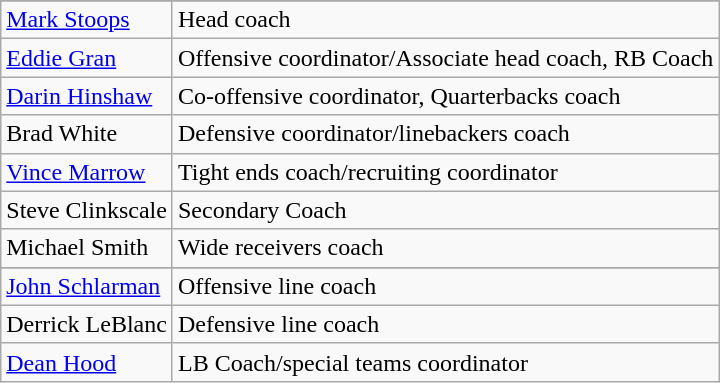<table class="wikitable">
<tr>
</tr>
<tr>
<td><a href='#'>Mark Stoops</a></td>
<td>Head coach</td>
</tr>
<tr>
<td –><a href='#'>Eddie Gran</a></td>
<td>Offensive coordinator/Associate head coach, RB Coach</td>
</tr>
<tr>
<td –><a href='#'>Darin Hinshaw</a></td>
<td>Co-offensive coordinator, Quarterbacks coach</td>
</tr>
<tr>
<td –>Brad White</td>
<td>Defensive coordinator/linebackers coach</td>
</tr>
<tr>
<td –><a href='#'>Vince Marrow</a></td>
<td>Tight ends coach/recruiting coordinator</td>
</tr>
<tr>
<td –>Steve Clinkscale</td>
<td>Secondary Coach</td>
</tr>
<tr>
<td –>Michael Smith</td>
<td>Wide receivers coach</td>
</tr>
<tr>
</tr>
<tr>
<td –><a href='#'>John Schlarman</a></td>
<td>Offensive line coach</td>
</tr>
<tr>
<td –>Derrick LeBlanc</td>
<td>Defensive line coach</td>
</tr>
<tr>
<td –><a href='#'>Dean Hood</a></td>
<td>LB Coach/special teams coordinator</td>
</tr>
</table>
